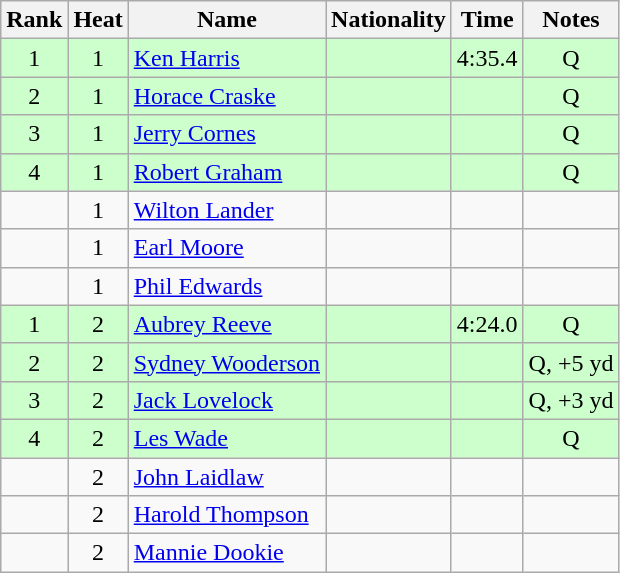<table class="wikitable sortable" style="text-align:center">
<tr>
<th>Rank</th>
<th>Heat</th>
<th>Name</th>
<th>Nationality</th>
<th>Time</th>
<th>Notes</th>
</tr>
<tr bgcolor=ccffcc>
<td>1</td>
<td>1</td>
<td align=left><a href='#'>Ken Harris</a></td>
<td align=left></td>
<td>4:35.4</td>
<td>Q</td>
</tr>
<tr bgcolor=ccffcc>
<td>2</td>
<td>1</td>
<td align=left><a href='#'>Horace Craske</a></td>
<td align=left></td>
<td></td>
<td>Q</td>
</tr>
<tr bgcolor=ccffcc>
<td>3</td>
<td>1</td>
<td align=left><a href='#'>Jerry Cornes</a></td>
<td align=left></td>
<td></td>
<td>Q</td>
</tr>
<tr bgcolor=ccffcc>
<td>4</td>
<td>1</td>
<td align=left><a href='#'>Robert Graham</a></td>
<td align=left></td>
<td></td>
<td>Q</td>
</tr>
<tr>
<td></td>
<td>1</td>
<td align=left><a href='#'>Wilton Lander</a></td>
<td align=left></td>
<td></td>
<td></td>
</tr>
<tr>
<td></td>
<td>1</td>
<td align=left><a href='#'>Earl Moore</a></td>
<td align=left></td>
<td></td>
<td></td>
</tr>
<tr>
<td></td>
<td>1</td>
<td align=left><a href='#'>Phil Edwards</a></td>
<td align=left></td>
<td></td>
<td></td>
</tr>
<tr bgcolor=ccffcc>
<td>1</td>
<td>2</td>
<td align=left><a href='#'>Aubrey Reeve</a></td>
<td align=left></td>
<td>4:24.0</td>
<td>Q</td>
</tr>
<tr bgcolor=ccffcc>
<td>2</td>
<td>2</td>
<td align=left><a href='#'>Sydney Wooderson</a></td>
<td align=left></td>
<td></td>
<td>Q, +5 yd</td>
</tr>
<tr bgcolor=ccffcc>
<td>3</td>
<td>2</td>
<td align=left><a href='#'>Jack Lovelock</a></td>
<td align=left></td>
<td></td>
<td>Q, +3 yd</td>
</tr>
<tr bgcolor=ccffcc>
<td>4</td>
<td>2</td>
<td align=left><a href='#'>Les Wade</a></td>
<td align=left></td>
<td></td>
<td>Q</td>
</tr>
<tr>
<td></td>
<td>2</td>
<td align=left><a href='#'>John Laidlaw</a></td>
<td align=left></td>
<td></td>
<td></td>
</tr>
<tr>
<td></td>
<td>2</td>
<td align=left><a href='#'>Harold Thompson</a></td>
<td align=left></td>
<td></td>
<td></td>
</tr>
<tr>
<td></td>
<td>2</td>
<td align=left><a href='#'>Mannie Dookie</a></td>
<td align=left></td>
<td></td>
<td></td>
</tr>
</table>
